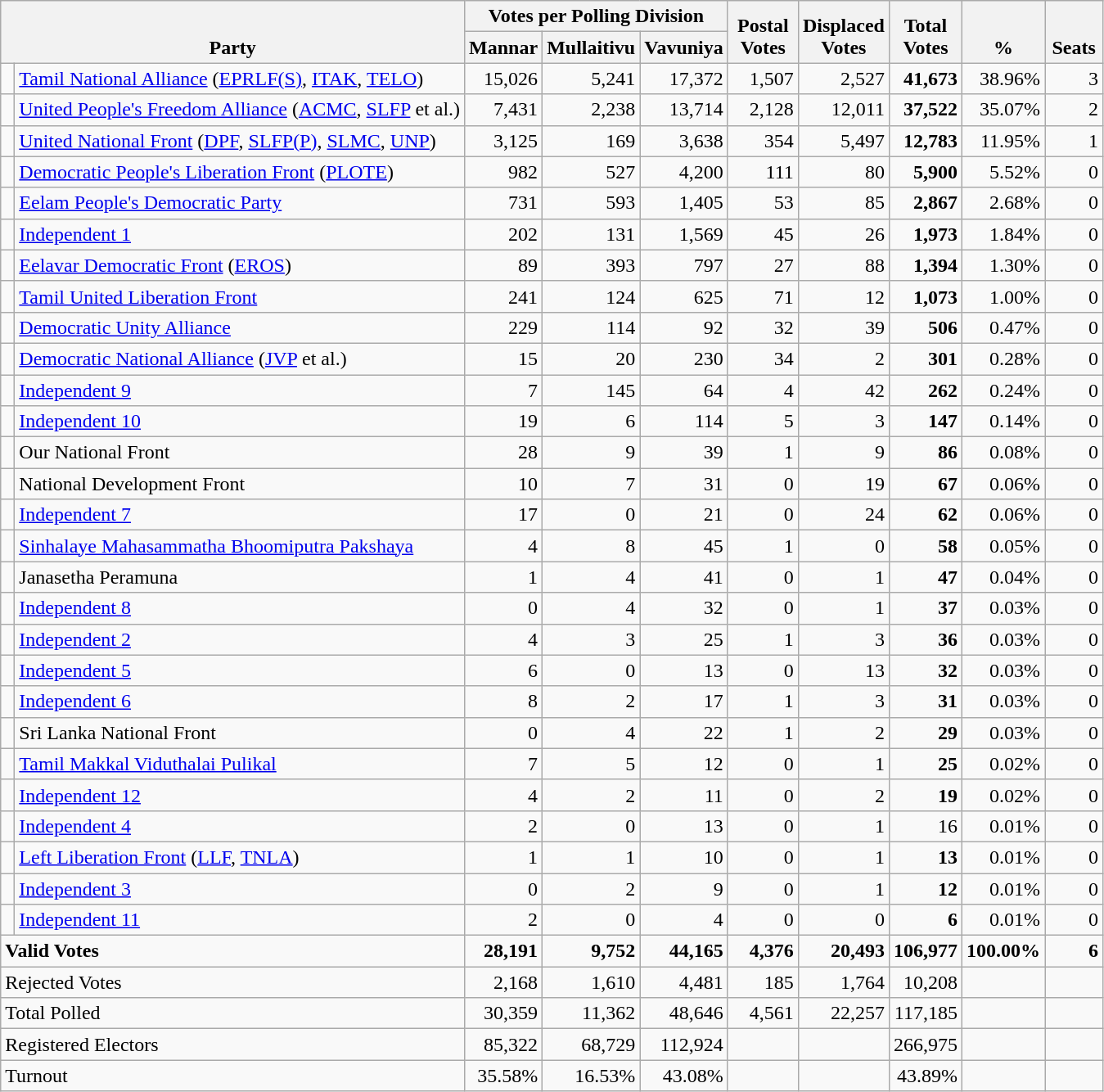<table class="wikitable" border="1" style="text-align:right;">
<tr>
<th align=left valign=bottom rowspan=2 colspan=2>Party</th>
<th colspan=3>Votes per Polling Division</th>
<th align=center valign=bottom rowspan=2 width="50">Postal<br>Votes</th>
<th align=center valign=bottom rowspan=2 width="50">Displaced<br>Votes</th>
<th align=center valign=bottom rowspan=2 width="50">Total Votes</th>
<th align=center valign=bottom rowspan=2 width="50">%</th>
<th align=center valign=bottom rowspan=2 width="40">Seats</th>
</tr>
<tr>
<th align=center valign=bottom width="50">Mannar</th>
<th align=center valign=bottom width="50">Mullaitivu</th>
<th align=center valign=bottom width="50">Vavuniya</th>
</tr>
<tr>
<td bgcolor=> </td>
<td align=left><a href='#'>Tamil National Alliance</a> (<a href='#'>EPRLF(S)</a>, <a href='#'>ITAK</a>, <a href='#'>TELO</a>)</td>
<td>15,026</td>
<td>5,241</td>
<td>17,372</td>
<td>1,507</td>
<td>2,527</td>
<td><strong>41,673</strong></td>
<td>38.96%</td>
<td>3</td>
</tr>
<tr>
<td bgcolor=> </td>
<td align=left><a href='#'>United People's Freedom Alliance</a> (<a href='#'>ACMC</a>, <a href='#'>SLFP</a> et al.)</td>
<td>7,431</td>
<td>2,238</td>
<td>13,714</td>
<td>2,128</td>
<td>12,011</td>
<td><strong>37,522</strong></td>
<td>35.07%</td>
<td>2</td>
</tr>
<tr>
<td bgcolor=> </td>
<td align=left><a href='#'>United National Front</a> (<a href='#'>DPF</a>, <a href='#'>SLFP(P)</a>, <a href='#'>SLMC</a>, <a href='#'>UNP</a>)</td>
<td>3,125</td>
<td>169</td>
<td>3,638</td>
<td>354</td>
<td>5,497</td>
<td><strong>12,783</strong></td>
<td>11.95%</td>
<td>1</td>
</tr>
<tr>
<td bgcolor=> </td>
<td align=left><a href='#'>Democratic People's Liberation Front</a> (<a href='#'>PLOTE</a>)</td>
<td>982</td>
<td>527</td>
<td>4,200</td>
<td>111</td>
<td>80</td>
<td><strong>5,900</strong></td>
<td>5.52%</td>
<td>0</td>
</tr>
<tr>
<td bgcolor=> </td>
<td align=left><a href='#'>Eelam People's Democratic Party</a></td>
<td>731</td>
<td>593</td>
<td>1,405</td>
<td>53</td>
<td>85</td>
<td><strong>2,867</strong></td>
<td>2.68%</td>
<td>0</td>
</tr>
<tr>
<td bgcolor=> </td>
<td align=left><a href='#'>Independent 1</a></td>
<td>202</td>
<td>131</td>
<td>1,569</td>
<td>45</td>
<td>26</td>
<td><strong>1,973</strong></td>
<td>1.84%</td>
<td>0</td>
</tr>
<tr>
<td bgcolor=> </td>
<td align=left><a href='#'>Eelavar Democratic Front</a> (<a href='#'>EROS</a>)</td>
<td>89</td>
<td>393</td>
<td>797</td>
<td>27</td>
<td>88</td>
<td><strong>1,394</strong></td>
<td>1.30%</td>
<td>0</td>
</tr>
<tr>
<td bgcolor=> </td>
<td align=left><a href='#'>Tamil United Liberation Front</a></td>
<td>241</td>
<td>124</td>
<td>625</td>
<td>71</td>
<td>12</td>
<td><strong>1,073</strong></td>
<td>1.00%</td>
<td>0</td>
</tr>
<tr>
<td bgcolor=> </td>
<td align=left><a href='#'>Democratic Unity Alliance</a></td>
<td>229</td>
<td>114</td>
<td>92</td>
<td>32</td>
<td>39</td>
<td><strong>506</strong></td>
<td>0.47%</td>
<td>0</td>
</tr>
<tr>
<td bgcolor=> </td>
<td align=left><a href='#'>Democratic National Alliance</a> (<a href='#'>JVP</a> et al.)</td>
<td>15</td>
<td>20</td>
<td>230</td>
<td>34</td>
<td>2</td>
<td><strong>301</strong></td>
<td>0.28%</td>
<td>0</td>
</tr>
<tr>
<td bgcolor=> </td>
<td align=left><a href='#'>Independent 9</a></td>
<td>7</td>
<td>145</td>
<td>64</td>
<td>4</td>
<td>42</td>
<td><strong>262</strong></td>
<td>0.24%</td>
<td>0</td>
</tr>
<tr>
<td bgcolor=> </td>
<td align=left><a href='#'>Independent 10</a></td>
<td>19</td>
<td>6</td>
<td>114</td>
<td>5</td>
<td>3</td>
<td><strong>147</strong></td>
<td>0.14%</td>
<td>0</td>
</tr>
<tr>
<td></td>
<td align=left>Our National Front</td>
<td>28</td>
<td>9</td>
<td>39</td>
<td>1</td>
<td>9</td>
<td><strong>86</strong></td>
<td>0.08%</td>
<td>0</td>
</tr>
<tr>
<td></td>
<td align=left>National Development Front</td>
<td>10</td>
<td>7</td>
<td>31</td>
<td>0</td>
<td>19</td>
<td><strong>67</strong></td>
<td>0.06%</td>
<td>0</td>
</tr>
<tr>
<td bgcolor=> </td>
<td align=left><a href='#'>Independent 7</a></td>
<td>17</td>
<td>0</td>
<td>21</td>
<td>0</td>
<td>24</td>
<td><strong>62</strong></td>
<td>0.06%</td>
<td>0</td>
</tr>
<tr>
<td bgcolor=> </td>
<td align=left><a href='#'>Sinhalaye Mahasammatha Bhoomiputra Pakshaya</a></td>
<td>4</td>
<td>8</td>
<td>45</td>
<td>1</td>
<td>0</td>
<td><strong>58</strong></td>
<td>0.05%</td>
<td>0</td>
</tr>
<tr>
<td></td>
<td align=left>Janasetha Peramuna</td>
<td>1</td>
<td>4</td>
<td>41</td>
<td>0</td>
<td>1</td>
<td><strong>47</strong></td>
<td>0.04%</td>
<td>0</td>
</tr>
<tr>
<td bgcolor=> </td>
<td align=left><a href='#'>Independent 8</a></td>
<td>0</td>
<td>4</td>
<td>32</td>
<td>0</td>
<td>1</td>
<td><strong>37</strong></td>
<td>0.03%</td>
<td>0</td>
</tr>
<tr>
<td bgcolor=> </td>
<td align=left><a href='#'>Independent 2</a></td>
<td>4</td>
<td>3</td>
<td>25</td>
<td>1</td>
<td>3</td>
<td><strong>36</strong></td>
<td>0.03%</td>
<td>0</td>
</tr>
<tr>
<td bgcolor=> </td>
<td align=left><a href='#'>Independent 5</a></td>
<td>6</td>
<td>0</td>
<td>13</td>
<td>0</td>
<td>13</td>
<td><strong>32</strong></td>
<td>0.03%</td>
<td>0</td>
</tr>
<tr>
<td bgcolor=> </td>
<td align=left><a href='#'>Independent 6</a></td>
<td>8</td>
<td>2</td>
<td>17</td>
<td>1</td>
<td>3</td>
<td><strong>31</strong></td>
<td>0.03%</td>
<td>0</td>
</tr>
<tr>
<td></td>
<td align=left>Sri Lanka National Front</td>
<td>0</td>
<td>4</td>
<td>22</td>
<td>1</td>
<td>2</td>
<td><strong>29</strong></td>
<td>0.03%</td>
<td>0</td>
</tr>
<tr>
<td></td>
<td align=left><a href='#'>Tamil Makkal Viduthalai Pulikal</a></td>
<td>7</td>
<td>5</td>
<td>12</td>
<td>0</td>
<td>1</td>
<td><strong>25</strong></td>
<td>0.02%</td>
<td>0</td>
</tr>
<tr>
<td bgcolor=> </td>
<td align=left><a href='#'>Independent 12</a></td>
<td>4</td>
<td>2</td>
<td>11</td>
<td>0</td>
<td>2</td>
<td><strong>19</strong></td>
<td>0.02%</td>
<td>0</td>
</tr>
<tr>
<td bgcolor=> </td>
<td align=left><a href='#'>Independent 4</a></td>
<td>2</td>
<td>0</td>
<td>13</td>
<td>0</td>
<td>1</td>
<td>16</td>
<td>0.01%</td>
<td>0</td>
</tr>
<tr>
<td bgcolor=> </td>
<td align=left><a href='#'>Left Liberation Front</a> (<a href='#'>LLF</a>, <a href='#'>TNLA</a>)</td>
<td>1</td>
<td>1</td>
<td>10</td>
<td>0</td>
<td>1</td>
<td><strong>13</strong></td>
<td>0.01%</td>
<td>0</td>
</tr>
<tr>
<td bgcolor=> </td>
<td align=left><a href='#'>Independent 3</a></td>
<td>0</td>
<td>2</td>
<td>9</td>
<td>0</td>
<td>1</td>
<td><strong>12</strong></td>
<td>0.01%</td>
<td>0</td>
</tr>
<tr>
<td bgcolor=> </td>
<td align=left><a href='#'>Independent 11</a></td>
<td>2</td>
<td>0</td>
<td>4</td>
<td>0</td>
<td>0</td>
<td><strong>6</strong></td>
<td>0.01%</td>
<td>0</td>
</tr>
<tr>
<td align=left colspan=2><strong>Valid Votes</strong></td>
<td><strong>28,191</strong></td>
<td><strong>9,752</strong></td>
<td><strong>44,165</strong></td>
<td><strong>4,376</strong></td>
<td><strong>20,493</strong></td>
<td><strong>106,977</strong></td>
<td><strong>100.00%</strong></td>
<td><strong>6</strong></td>
</tr>
<tr>
<td align=left colspan=2>Rejected Votes</td>
<td>2,168</td>
<td>1,610</td>
<td>4,481</td>
<td>185</td>
<td>1,764</td>
<td>10,208</td>
<td></td>
<td></td>
</tr>
<tr>
<td align=left colspan=2>Total Polled</td>
<td>30,359</td>
<td>11,362</td>
<td>48,646</td>
<td>4,561</td>
<td>22,257</td>
<td>117,185</td>
<td></td>
<td></td>
</tr>
<tr>
<td align=left colspan=2>Registered Electors</td>
<td>85,322</td>
<td>68,729</td>
<td>112,924</td>
<td></td>
<td></td>
<td>266,975</td>
<td></td>
<td></td>
</tr>
<tr>
<td align=left colspan=2>Turnout</td>
<td>35.58%</td>
<td>16.53%</td>
<td>43.08%</td>
<td></td>
<td></td>
<td>43.89%</td>
<td></td>
<td></td>
</tr>
</table>
